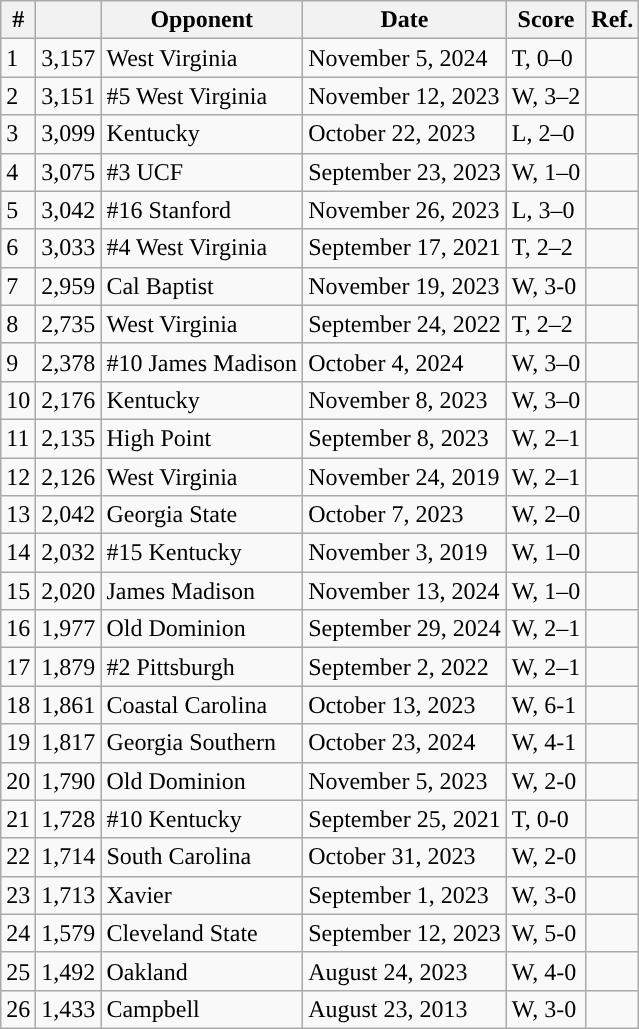<table class="wikitable sortable">
<tr>
<th>#</th>
<th></th>
<th>Opponent</th>
<th>Date</th>
<th>Score</th>
<th>Ref.</th>
</tr>
<tr>
<td>1</td>
<td>3,157</td>
<td>West Virginia</td>
<td>November 5, 2024</td>
<td>T, 0–0</td>
<td></td>
</tr>
<tr>
<td>2</td>
<td>3,151</td>
<td>#5 West Virginia</td>
<td>November 12, 2023</td>
<td>W, 3–2</td>
<td></td>
</tr>
<tr>
<td>3</td>
<td>3,099</td>
<td>Kentucky</td>
<td>October 22, 2023</td>
<td>L, 2–0</td>
<td></td>
</tr>
<tr>
<td>4</td>
<td>3,075</td>
<td>#3 UCF</td>
<td>September 23, 2023</td>
<td>W, 1–0</td>
<td></td>
</tr>
<tr>
<td>5</td>
<td>3,042</td>
<td>#16 Stanford</td>
<td>November 26, 2023</td>
<td>L, 3–0</td>
<td></td>
</tr>
<tr>
<td>6</td>
<td>3,033</td>
<td>#4 West Virginia</td>
<td>September 17, 2021</td>
<td>T, 2–2</td>
<td></td>
</tr>
<tr>
<td>7</td>
<td>2,959</td>
<td>Cal Baptist</td>
<td>November 19, 2023</td>
<td>W, 3-0</td>
<td></td>
</tr>
<tr>
<td>8</td>
<td>2,735</td>
<td>West Virginia</td>
<td>September 24, 2022</td>
<td>T, 2–2</td>
<td></td>
</tr>
<tr>
<td>9</td>
<td>2,378</td>
<td>#10 James Madison</td>
<td>October 4, 2024</td>
<td>W, 3–0</td>
<td></td>
</tr>
<tr>
<td>10</td>
<td>2,176</td>
<td>Kentucky</td>
<td>November 8, 2023</td>
<td>W, 3–0</td>
<td></td>
</tr>
<tr>
<td>11</td>
<td>2,135</td>
<td>High Point</td>
<td>September 8, 2023</td>
<td>W, 2–1</td>
<td></td>
</tr>
<tr>
<td>12</td>
<td>2,126</td>
<td>West Virginia</td>
<td>November 24, 2019</td>
<td>W, 2–1</td>
<td></td>
</tr>
<tr>
<td>13</td>
<td>2,042</td>
<td>Georgia State</td>
<td>October 7, 2023</td>
<td>W, 2–0</td>
<td></td>
</tr>
<tr>
<td>14</td>
<td>2,032</td>
<td>#15 Kentucky</td>
<td>November 3, 2019</td>
<td>W, 1–0</td>
<td></td>
</tr>
<tr>
<td>15</td>
<td>2,020</td>
<td>James Madison</td>
<td>November 13, 2024</td>
<td>W, 1–0</td>
<td></td>
</tr>
<tr>
<td>16</td>
<td>1,977</td>
<td>Old Dominion</td>
<td>September 29, 2024</td>
<td>W, 2–1</td>
<td></td>
</tr>
<tr>
<td>17</td>
<td>1,879</td>
<td>#2 Pittsburgh</td>
<td>September 2, 2022</td>
<td>W, 2–1</td>
<td></td>
</tr>
<tr>
<td>18</td>
<td>1,861</td>
<td>Coastal Carolina</td>
<td>October 13, 2023</td>
<td>W, 6-1</td>
<td></td>
</tr>
<tr>
<td>19</td>
<td>1,817</td>
<td>Georgia Southern</td>
<td>October 23, 2024</td>
<td>W, 4-1</td>
<td></td>
</tr>
<tr>
<td>20</td>
<td>1,790</td>
<td>Old Dominion</td>
<td>November 5, 2023</td>
<td>W, 2-0</td>
<td></td>
</tr>
<tr>
<td>21</td>
<td>1,728</td>
<td>#10 Kentucky</td>
<td>September 25, 2021</td>
<td>T, 0-0</td>
<td></td>
</tr>
<tr>
<td>22</td>
<td>1,714</td>
<td>South Carolina</td>
<td>October 31, 2023</td>
<td>W, 2-0</td>
<td></td>
</tr>
<tr>
<td>23</td>
<td>1,713</td>
<td>Xavier</td>
<td>September 1, 2023</td>
<td>W, 3-0</td>
<td></td>
</tr>
<tr>
<td>24</td>
<td>1,579</td>
<td>Cleveland State</td>
<td>September 12, 2023</td>
<td>W, 5-0</td>
<td></td>
</tr>
<tr>
<td>25</td>
<td>1,492</td>
<td>Oakland</td>
<td>August 24, 2023</td>
<td>W, 4-0</td>
<td></td>
</tr>
<tr>
<td>26</td>
<td>1,433</td>
<td>Campbell</td>
<td>August 23, 2013</td>
<td>W, 3-0</td>
<td></td>
</tr>
</table>
